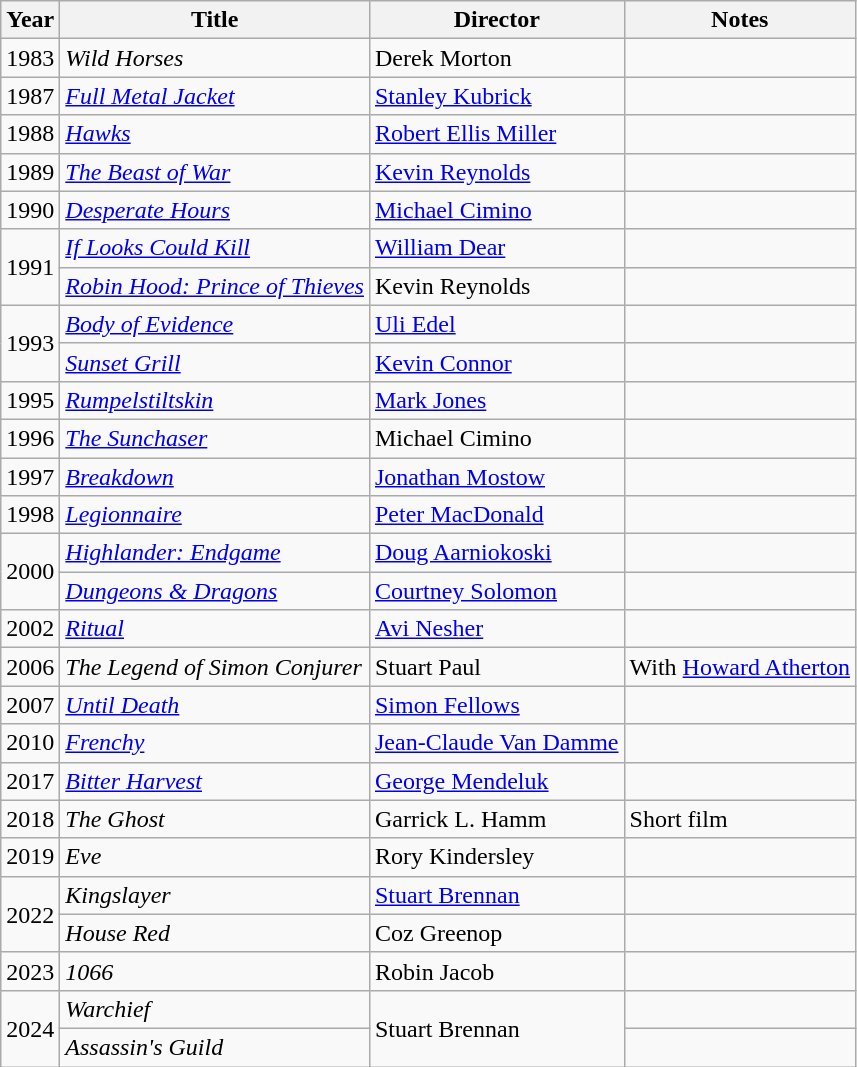<table class="wikitable">
<tr>
<th>Year</th>
<th>Title</th>
<th>Director</th>
<th>Notes</th>
</tr>
<tr>
<td>1983</td>
<td><em>Wild Horses</em></td>
<td>Derek Morton</td>
<td></td>
</tr>
<tr>
<td>1987</td>
<td><em><a href='#'>Full Metal Jacket</a></em></td>
<td><a href='#'>Stanley Kubrick</a></td>
<td></td>
</tr>
<tr>
<td>1988</td>
<td><em><a href='#'>Hawks</a></em></td>
<td><a href='#'>Robert Ellis Miller</a></td>
<td></td>
</tr>
<tr>
<td>1989</td>
<td><em><a href='#'>The Beast of War</a></em></td>
<td><a href='#'>Kevin Reynolds</a></td>
<td></td>
</tr>
<tr>
<td>1990</td>
<td><em><a href='#'>Desperate Hours</a></em></td>
<td><a href='#'>Michael Cimino</a></td>
<td></td>
</tr>
<tr>
<td rowspan=2>1991</td>
<td><em><a href='#'>If Looks Could Kill</a></em></td>
<td><a href='#'>William Dear</a></td>
<td></td>
</tr>
<tr>
<td><em><a href='#'>Robin Hood: Prince of Thieves</a></em></td>
<td>Kevin Reynolds</td>
<td></td>
</tr>
<tr>
<td rowspan=2>1993</td>
<td><em><a href='#'>Body of Evidence</a></em></td>
<td><a href='#'>Uli Edel</a></td>
<td></td>
</tr>
<tr>
<td><em><a href='#'>Sunset Grill</a></em></td>
<td><a href='#'>Kevin Connor</a></td>
<td></td>
</tr>
<tr>
<td>1995</td>
<td><em><a href='#'>Rumpelstiltskin</a></em></td>
<td><a href='#'>Mark Jones</a></td>
<td></td>
</tr>
<tr>
<td>1996</td>
<td><em><a href='#'>The Sunchaser</a></em></td>
<td>Michael Cimino</td>
<td></td>
</tr>
<tr>
<td>1997</td>
<td><em><a href='#'>Breakdown</a></em></td>
<td><a href='#'>Jonathan Mostow</a></td>
<td></td>
</tr>
<tr>
<td>1998</td>
<td><em><a href='#'>Legionnaire</a></em></td>
<td><a href='#'>Peter MacDonald</a></td>
<td></td>
</tr>
<tr>
<td rowspan=2>2000</td>
<td><em><a href='#'>Highlander: Endgame</a></em></td>
<td><a href='#'>Doug Aarniokoski</a></td>
<td></td>
</tr>
<tr>
<td><em><a href='#'>Dungeons & Dragons</a></em></td>
<td><a href='#'>Courtney Solomon</a></td>
<td></td>
</tr>
<tr>
<td>2002</td>
<td><em><a href='#'>Ritual</a></em></td>
<td><a href='#'>Avi Nesher</a></td>
<td></td>
</tr>
<tr>
<td>2006</td>
<td><em>The Legend of Simon Conjurer</em></td>
<td>Stuart Paul</td>
<td>With <a href='#'>Howard Atherton</a></td>
</tr>
<tr>
<td>2007</td>
<td><em><a href='#'>Until Death</a></em></td>
<td><a href='#'>Simon Fellows</a></td>
<td></td>
</tr>
<tr>
<td>2010</td>
<td><em><a href='#'>Frenchy</a></em></td>
<td><a href='#'>Jean-Claude Van Damme</a></td>
<td></td>
</tr>
<tr>
<td>2017</td>
<td><em><a href='#'>Bitter Harvest</a></em></td>
<td><a href='#'>George Mendeluk</a></td>
<td></td>
</tr>
<tr>
<td>2018</td>
<td><em>The Ghost</em></td>
<td>Garrick L. Hamm</td>
<td>Short film</td>
</tr>
<tr>
<td>2019</td>
<td><em>Eve</em></td>
<td>Rory Kindersley</td>
<td></td>
</tr>
<tr>
<td rowspan=2>2022</td>
<td><em>Kingslayer</em></td>
<td><a href='#'>Stuart Brennan</a></td>
<td></td>
</tr>
<tr>
<td><em>House Red</em></td>
<td>Coz Greenop</td>
<td></td>
</tr>
<tr>
<td>2023</td>
<td><em>1066</em></td>
<td>Robin Jacob</td>
<td></td>
</tr>
<tr>
<td rowspan=2>2024</td>
<td><em>Warchief</em></td>
<td rowspan=2>Stuart Brennan</td>
<td></td>
</tr>
<tr>
<td><em>Assassin's Guild</em></td>
<td></td>
</tr>
</table>
